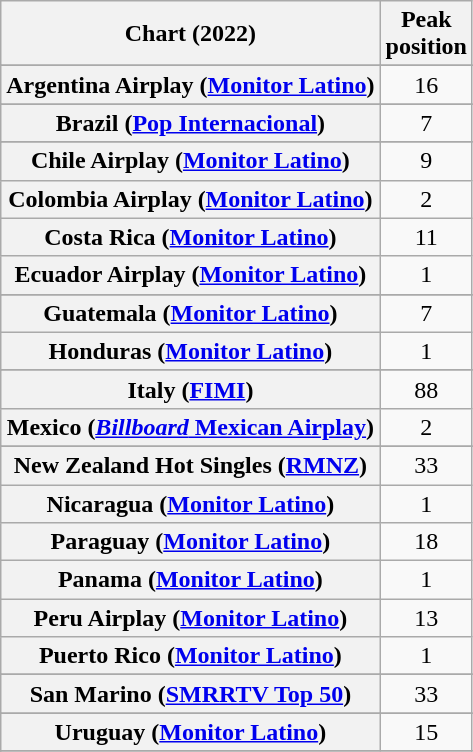<table class="wikitable sortable plainrowheaders" style="text-align:center">
<tr>
<th scope="col">Chart (2022)</th>
<th scope="col">Peak<br>position</th>
</tr>
<tr>
</tr>
<tr>
<th scope="row">Argentina Airplay (<a href='#'>Monitor Latino</a>)</th>
<td>16</td>
</tr>
<tr>
</tr>
<tr>
<th scope="row">Brazil (<a href='#'>Pop Internacional</a>)</th>
<td>7</td>
</tr>
<tr>
</tr>
<tr>
</tr>
<tr>
<th scope="row">Chile Airplay (<a href='#'>Monitor Latino</a>)</th>
<td>9</td>
</tr>
<tr>
<th scope="row">Colombia Airplay (<a href='#'>Monitor Latino</a>)</th>
<td>2</td>
</tr>
<tr>
<th scope="row">Costa Rica (<a href='#'>Monitor Latino</a>)</th>
<td>11</td>
</tr>
<tr>
<th scope="row">Ecuador Airplay (<a href='#'>Monitor Latino</a>)</th>
<td>1</td>
</tr>
<tr>
</tr>
<tr>
<th scope="row">Guatemala (<a href='#'>Monitor Latino</a>)</th>
<td>7</td>
</tr>
<tr>
<th scope="row">Honduras (<a href='#'>Monitor Latino</a>)</th>
<td>1</td>
</tr>
<tr>
</tr>
<tr>
<th scope="row">Italy (<a href='#'>FIMI</a>)</th>
<td>88</td>
</tr>
<tr>
<th scope="row">Mexico (<a href='#'><em>Billboard</em> Mexican Airplay</a>)</th>
<td>2</td>
</tr>
<tr>
</tr>
<tr>
<th scope="row">New Zealand Hot Singles (<a href='#'>RMNZ</a>)</th>
<td>33</td>
</tr>
<tr>
<th scope="row">Nicaragua (<a href='#'>Monitor Latino</a>)</th>
<td>1</td>
</tr>
<tr>
<th scope="row">Paraguay (<a href='#'>Monitor Latino</a>)</th>
<td>18</td>
</tr>
<tr>
<th scope="row">Panama (<a href='#'>Monitor Latino</a>)</th>
<td>1</td>
</tr>
<tr>
<th scope="row">Peru Airplay (<a href='#'>Monitor Latino</a>)</th>
<td>13</td>
</tr>
<tr>
<th scope="row">Puerto Rico (<a href='#'>Monitor Latino</a>)</th>
<td>1</td>
</tr>
<tr>
</tr>
<tr>
<th scope="row">San Marino (<a href='#'>SMRRTV Top 50</a>)</th>
<td>33</td>
</tr>
<tr>
</tr>
<tr>
</tr>
<tr>
</tr>
<tr>
</tr>
<tr>
<th scope="row">Uruguay (<a href='#'>Monitor Latino</a>)</th>
<td>15</td>
</tr>
<tr>
</tr>
<tr>
</tr>
<tr>
</tr>
<tr>
</tr>
</table>
